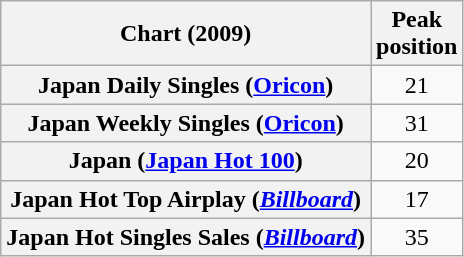<table class="wikitable sortable plainrowheaders">
<tr>
<th>Chart (2009)</th>
<th>Peak<br>position</th>
</tr>
<tr>
<th scope="row">Japan Daily Singles (<a href='#'>Oricon</a>)</th>
<td align="center">21</td>
</tr>
<tr>
<th scope="row">Japan Weekly Singles (<a href='#'>Oricon</a>)</th>
<td align="center">31</td>
</tr>
<tr>
<th scope="row">Japan (<a href='#'>Japan Hot 100</a>)</th>
<td align="center">20</td>
</tr>
<tr>
<th scope="row">Japan Hot Top Airplay (<em><a href='#'>Billboard</a></em>)</th>
<td align="center">17</td>
</tr>
<tr>
<th scope="row">Japan Hot Singles Sales (<em><a href='#'>Billboard</a></em>)</th>
<td align="center">35</td>
</tr>
</table>
